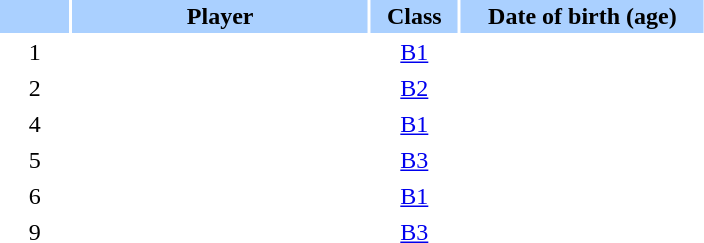<table class="sortable" border="0" cellspacing="2" cellpadding="2">
<tr style="background-color:#AAD0FF">
<th width=8%></th>
<th width=34%>Player</th>
<th width=10%>Class</th>
<th width=28%>Date of birth (age)</th>
</tr>
<tr>
<td style="text-align: center;">1</td>
<td></td>
<td style="text-align: center;"><a href='#'>B1</a></td>
<td style="text-align: center;"></td>
</tr>
<tr>
<td style="text-align: center;">2</td>
<td></td>
<td style="text-align: center;"><a href='#'>B2</a></td>
<td style="text-align: center;"></td>
</tr>
<tr>
<td style="text-align: center;">4</td>
<td></td>
<td style="text-align: center;"><a href='#'>B1</a></td>
<td style="text-align: center;"></td>
</tr>
<tr>
<td style="text-align: center;">5</td>
<td></td>
<td style="text-align: center;"><a href='#'>B3</a></td>
<td style="text-align: center;"></td>
</tr>
<tr>
<td style="text-align: center;">6</td>
<td></td>
<td style="text-align: center;"><a href='#'>B1</a></td>
<td style="text-align: center;"></td>
</tr>
<tr>
<td style="text-align: center;">9</td>
<td></td>
<td style="text-align: center;"><a href='#'>B3</a></td>
<td style="text-align: center;"></td>
</tr>
</table>
